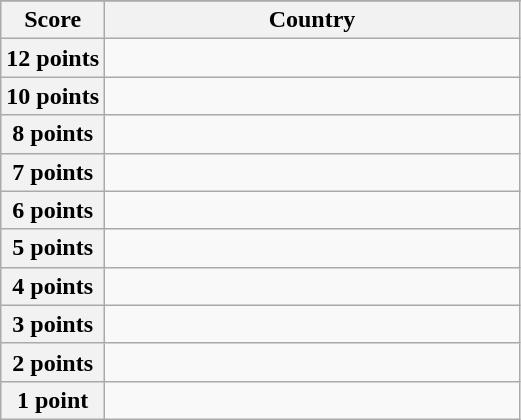<table class="wikitable">
<tr>
</tr>
<tr>
<th scope="col" width="20%">Score</th>
<th scope="col">Country</th>
</tr>
<tr>
<th scope="row">12 points</th>
<td></td>
</tr>
<tr>
<th scope="row">10 points</th>
<td></td>
</tr>
<tr>
<th scope="row">8 points</th>
<td></td>
</tr>
<tr>
<th scope="row">7 points</th>
<td></td>
</tr>
<tr>
<th scope="row">6 points</th>
<td></td>
</tr>
<tr>
<th scope="row">5 points</th>
<td></td>
</tr>
<tr>
<th scope="row">4 points</th>
<td></td>
</tr>
<tr>
<th scope="row">3 points</th>
<td></td>
</tr>
<tr>
<th scope="row">2 points</th>
<td></td>
</tr>
<tr>
<th scope="row">1 point</th>
<td></td>
</tr>
</table>
